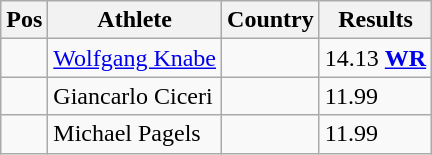<table class="wikitable">
<tr>
<th>Pos</th>
<th>Athlete</th>
<th>Country</th>
<th>Results</th>
</tr>
<tr>
<td align="center"></td>
<td><a href='#'>Wolfgang Knabe</a></td>
<td></td>
<td>14.13  <strong><a href='#'>WR</a></strong></td>
</tr>
<tr>
<td align="center"></td>
<td>Giancarlo Ciceri</td>
<td></td>
<td>11.99</td>
</tr>
<tr>
<td align="center"></td>
<td>Michael Pagels</td>
<td></td>
<td>11.99</td>
</tr>
</table>
